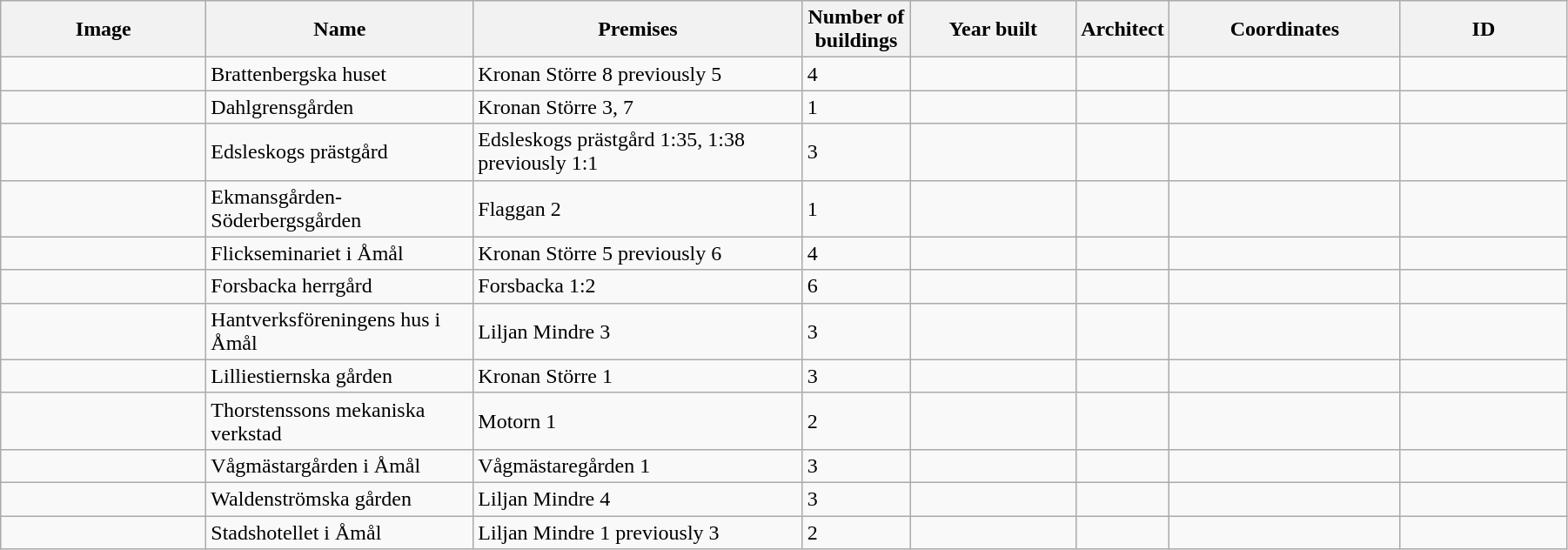<table class="wikitable" width="95%">
<tr>
<th width="150">Image</th>
<th>Name</th>
<th>Premises</th>
<th width="75">Number of<br>buildings</th>
<th width="120">Year built</th>
<th>Architect</th>
<th width="170">Coordinates</th>
<th width="120">ID</th>
</tr>
<tr>
<td></td>
<td>Brattenbergska huset</td>
<td>Kronan Större 8 previously 5</td>
<td>4</td>
<td></td>
<td></td>
<td></td>
<td></td>
</tr>
<tr>
<td></td>
<td>Dahlgrensgården</td>
<td>Kronan Större 3, 7</td>
<td>1</td>
<td></td>
<td></td>
<td></td>
<td></td>
</tr>
<tr>
<td></td>
<td>Edsleskogs prästgård</td>
<td>Edsleskogs prästgård 1:35, 1:38 previously 1:1</td>
<td>3</td>
<td></td>
<td></td>
<td></td>
<td></td>
</tr>
<tr>
<td></td>
<td>Ekmansgården-Söderbergsgården</td>
<td>Flaggan 2</td>
<td>1</td>
<td></td>
<td></td>
<td></td>
<td></td>
</tr>
<tr>
<td></td>
<td>Flickseminariet i Åmål</td>
<td>Kronan Större 5 previously 6</td>
<td>4</td>
<td></td>
<td></td>
<td></td>
<td></td>
</tr>
<tr>
<td></td>
<td Forsbacka, Åmål Municipality>Forsbacka herrgård</td>
<td>Forsbacka 1:2</td>
<td>6</td>
<td></td>
<td></td>
<td></td>
<td></td>
</tr>
<tr>
<td></td>
<td>Hantverksföreningens hus i Åmål</td>
<td>Liljan Mindre 3</td>
<td>3</td>
<td></td>
<td></td>
<td></td>
<td></td>
</tr>
<tr>
<td></td>
<td>Lilliestiernska gården</td>
<td>Kronan Större 1</td>
<td>3</td>
<td></td>
<td></td>
<td></td>
<td></td>
</tr>
<tr>
<td></td>
<td>Thorstenssons mekaniska verkstad</td>
<td>Motorn 1</td>
<td>2</td>
<td></td>
<td></td>
<td></td>
<td></td>
</tr>
<tr>
<td></td>
<td>Vågmästargården i Åmål</td>
<td>Vågmästaregården 1</td>
<td>3</td>
<td></td>
<td></td>
<td></td>
<td></td>
</tr>
<tr>
<td></td>
<td>Waldenströmska gården</td>
<td>Liljan Mindre 4</td>
<td>3</td>
<td></td>
<td></td>
<td></td>
<td></td>
</tr>
<tr>
<td></td>
<td>Stadshotellet i Åmål</td>
<td>Liljan Mindre 1 previously 3</td>
<td>2</td>
<td></td>
<td></td>
<td></td>
<td></td>
</tr>
</table>
